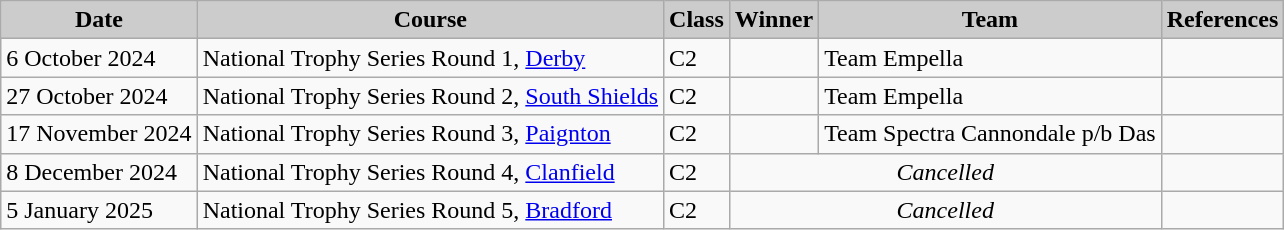<table class="wikitable sortable alternance ">
<tr>
<th scope="col" style="background-color:#CCCCCC;">Date</th>
<th scope="col" style="background-color:#CCCCCC;">Course</th>
<th scope="col" style="background-color:#CCCCCC;">Class</th>
<th scope="col" style="background-color:#CCCCCC;">Winner</th>
<th scope="col" style="background-color:#CCCCCC;">Team</th>
<th scope="col" style="background-color:#CCCCCC;">References</th>
</tr>
<tr>
<td>6 October 2024</td>
<td> National Trophy Series Round 1, <a href='#'>Derby</a></td>
<td>C2</td>
<td></td>
<td>Team Empella</td>
<td></td>
</tr>
<tr>
<td>27 October 2024</td>
<td> National Trophy Series Round 2, <a href='#'>South Shields</a></td>
<td>C2</td>
<td></td>
<td>Team Empella</td>
<td></td>
</tr>
<tr>
<td>17 November 2024</td>
<td> National Trophy Series Round 3, <a href='#'>Paignton</a></td>
<td>C2</td>
<td></td>
<td>Team Spectra Cannondale p/b Das</td>
<td></td>
</tr>
<tr>
<td>8 December 2024</td>
<td> National Trophy Series Round 4, <a href='#'>Clanfield</a></td>
<td>C2</td>
<td align=center colspan="2"><em>Cancelled</em></td>
</tr>
<tr>
<td>5 January 2025</td>
<td> National Trophy Series Round 5, <a href='#'>Bradford</a></td>
<td>C2</td>
<td align=center colspan="2"><em>Cancelled</em></td>
<td></td>
</tr>
</table>
